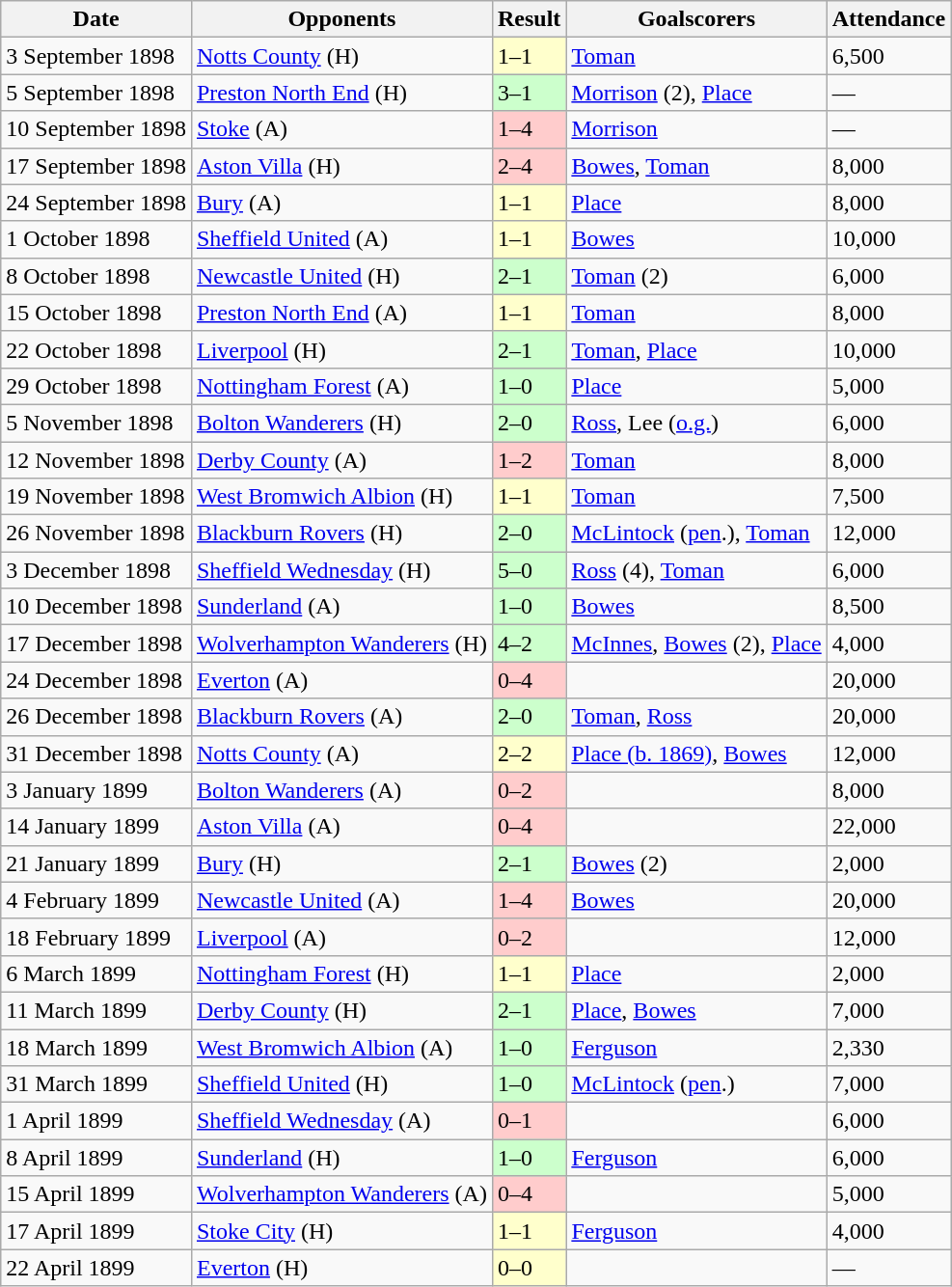<table class="wikitable">
<tr>
<th>Date</th>
<th>Opponents</th>
<th>Result</th>
<th>Goalscorers</th>
<th>Attendance</th>
</tr>
<tr>
<td>3 September 1898</td>
<td><a href='#'>Notts County</a> (H)</td>
<td bgcolor="#ffffcc">1–1</td>
<td><a href='#'>Toman</a></td>
<td>6,500</td>
</tr>
<tr>
<td>5 September 1898</td>
<td><a href='#'>Preston North End</a> (H)</td>
<td bgcolor="ccffcc">3–1</td>
<td><a href='#'>Morrison</a> (2), <a href='#'>Place</a></td>
<td>—</td>
</tr>
<tr>
<td>10 September 1898</td>
<td><a href='#'>Stoke</a> (A)</td>
<td bgcolor="ffcccc">1–4</td>
<td><a href='#'>Morrison</a></td>
<td>—</td>
</tr>
<tr>
<td>17 September 1898</td>
<td><a href='#'>Aston Villa</a> (H)</td>
<td bgcolor="ffcccc">2–4</td>
<td><a href='#'>Bowes</a>, <a href='#'>Toman</a></td>
<td>8,000</td>
</tr>
<tr>
<td>24 September 1898</td>
<td><a href='#'>Bury</a> (A)</td>
<td bgcolor="#ffffcc">1–1</td>
<td><a href='#'>Place</a></td>
<td>8,000</td>
</tr>
<tr>
<td>1 October 1898</td>
<td><a href='#'>Sheffield United</a> (A)</td>
<td bgcolor="#ffffcc">1–1</td>
<td><a href='#'>Bowes</a></td>
<td>10,000</td>
</tr>
<tr>
<td>8 October 1898</td>
<td><a href='#'>Newcastle United</a> (H)</td>
<td bgcolor="ccffcc">2–1</td>
<td><a href='#'>Toman</a> (2)</td>
<td>6,000</td>
</tr>
<tr>
<td>15 October 1898</td>
<td><a href='#'>Preston North End</a> (A)</td>
<td bgcolor="#ffffcc">1–1</td>
<td><a href='#'>Toman</a></td>
<td>8,000</td>
</tr>
<tr>
<td>22 October 1898</td>
<td><a href='#'>Liverpool</a> (H)</td>
<td bgcolor="ccffcc">2–1</td>
<td><a href='#'>Toman</a>, <a href='#'>Place</a></td>
<td>10,000</td>
</tr>
<tr>
<td>29 October 1898</td>
<td><a href='#'>Nottingham Forest</a> (A)</td>
<td bgcolor="ccffcc">1–0</td>
<td><a href='#'>Place</a></td>
<td>5,000</td>
</tr>
<tr>
<td>5 November 1898</td>
<td><a href='#'>Bolton Wanderers</a> (H)</td>
<td bgcolor="ccffcc">2–0</td>
<td><a href='#'>Ross</a>, Lee (<a href='#'>o.g.</a>)</td>
<td>6,000</td>
</tr>
<tr>
<td>12 November 1898</td>
<td><a href='#'>Derby County</a> (A)</td>
<td bgcolor="ffcccc">1–2</td>
<td><a href='#'>Toman</a></td>
<td>8,000</td>
</tr>
<tr>
<td>19 November 1898</td>
<td><a href='#'>West Bromwich Albion</a> (H)</td>
<td bgcolor="#ffffcc">1–1</td>
<td><a href='#'>Toman</a></td>
<td>7,500</td>
</tr>
<tr>
<td>26 November 1898</td>
<td><a href='#'>Blackburn Rovers</a> (H)</td>
<td bgcolor="ccffcc">2–0</td>
<td><a href='#'>McLintock</a> (<a href='#'>pen</a>.), <a href='#'>Toman</a></td>
<td>12,000</td>
</tr>
<tr>
<td>3 December 1898</td>
<td><a href='#'>Sheffield Wednesday</a> (H)</td>
<td bgcolor="ccffcc">5–0</td>
<td><a href='#'>Ross</a> (4), <a href='#'>Toman</a></td>
<td>6,000</td>
</tr>
<tr>
<td>10 December 1898</td>
<td><a href='#'>Sunderland</a> (A)</td>
<td bgcolor="ccffcc">1–0</td>
<td><a href='#'>Bowes</a></td>
<td>8,500</td>
</tr>
<tr>
<td>17 December 1898</td>
<td><a href='#'>Wolverhampton Wanderers</a> (H)</td>
<td bgcolor="ccffcc">4–2</td>
<td><a href='#'>McInnes</a>, <a href='#'>Bowes</a> (2), <a href='#'>Place</a></td>
<td>4,000</td>
</tr>
<tr>
<td>24 December 1898</td>
<td><a href='#'>Everton</a> (A)</td>
<td bgcolor="ffcccc">0–4</td>
<td></td>
<td>20,000</td>
</tr>
<tr>
<td>26 December 1898</td>
<td><a href='#'>Blackburn Rovers</a> (A)</td>
<td bgcolor="ccffcc">2–0</td>
<td><a href='#'>Toman</a>, <a href='#'>Ross</a></td>
<td>20,000</td>
</tr>
<tr>
<td>31 December 1898</td>
<td><a href='#'>Notts County</a> (A)</td>
<td bgcolor="#ffffcc">2–2</td>
<td><a href='#'>Place (b. 1869)</a>, <a href='#'>Bowes</a></td>
<td>12,000</td>
</tr>
<tr>
<td>3 January 1899</td>
<td><a href='#'>Bolton Wanderers</a> (A)</td>
<td bgcolor="ffcccc">0–2</td>
<td></td>
<td>8,000</td>
</tr>
<tr>
<td>14 January 1899</td>
<td><a href='#'>Aston Villa</a> (A)</td>
<td bgcolor="ffcccc">0–4</td>
<td></td>
<td>22,000</td>
</tr>
<tr>
<td>21 January 1899</td>
<td><a href='#'>Bury</a> (H)</td>
<td bgcolor="ccffcc">2–1</td>
<td><a href='#'>Bowes</a> (2)</td>
<td>2,000</td>
</tr>
<tr>
<td>4 February 1899</td>
<td><a href='#'>Newcastle United</a> (A)</td>
<td bgcolor="ffcccc">1–4</td>
<td><a href='#'>Bowes</a></td>
<td>20,000</td>
</tr>
<tr>
<td>18 February 1899</td>
<td><a href='#'>Liverpool</a> (A)</td>
<td bgcolor="ffcccc">0–2</td>
<td></td>
<td>12,000</td>
</tr>
<tr>
<td>6 March 1899</td>
<td><a href='#'>Nottingham Forest</a> (H)</td>
<td bgcolor="#ffffcc">1–1</td>
<td><a href='#'>Place</a></td>
<td>2,000</td>
</tr>
<tr>
<td>11 March 1899</td>
<td><a href='#'>Derby County</a> (H)</td>
<td bgcolor="ccffcc">2–1</td>
<td><a href='#'>Place</a>, <a href='#'>Bowes</a></td>
<td>7,000</td>
</tr>
<tr>
<td>18 March 1899</td>
<td><a href='#'>West Bromwich Albion</a> (A)</td>
<td bgcolor="ccffcc">1–0</td>
<td><a href='#'>Ferguson</a></td>
<td>2,330</td>
</tr>
<tr>
<td>31 March 1899</td>
<td><a href='#'>Sheffield United</a> (H)</td>
<td bgcolor="ccffcc">1–0</td>
<td><a href='#'>McLintock</a> (<a href='#'>pen</a>.)</td>
<td>7,000</td>
</tr>
<tr>
<td>1 April 1899</td>
<td><a href='#'>Sheffield Wednesday</a> (A)</td>
<td bgcolor="ffcccc">0–1</td>
<td></td>
<td>6,000</td>
</tr>
<tr>
<td>8 April 1899</td>
<td><a href='#'>Sunderland</a> (H)</td>
<td bgcolor="ccffcc">1–0</td>
<td><a href='#'>Ferguson</a></td>
<td>6,000</td>
</tr>
<tr>
<td>15 April 1899</td>
<td><a href='#'>Wolverhampton Wanderers</a> (A)</td>
<td bgcolor="ffcccc">0–4</td>
<td></td>
<td>5,000</td>
</tr>
<tr>
<td>17 April 1899</td>
<td><a href='#'>Stoke City</a> (H)</td>
<td bgcolor="#ffffcc">1–1</td>
<td><a href='#'>Ferguson</a></td>
<td>4,000</td>
</tr>
<tr>
<td>22 April 1899</td>
<td><a href='#'>Everton</a> (H)</td>
<td bgcolor="#ffffcc">0–0</td>
<td></td>
<td>—</td>
</tr>
</table>
